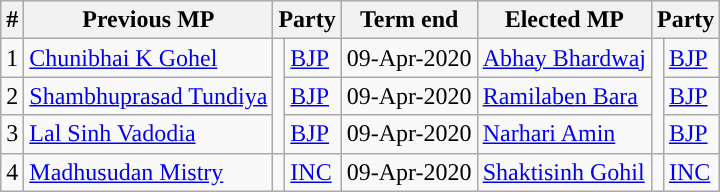<table class="wikitable sortable">
<tr>
<th>#</th>
<th>Previous MP</th>
<th colspan="2">Party</th>
<th>Term end</th>
<th>Elected MP</th>
<th colspan="2">Party</th>
</tr>
<tr>
<td>1</td>
<td><a href='#'>Chunibhai K Gohel</a></td>
<td rowspan=3></td>
<td><a href='#'>BJP</a></td>
<td>09-Apr-2020</td>
<td><a href='#'>Abhay Bhardwaj</a></td>
<td rowspan=3></td>
<td><a href='#'>BJP</a></td>
</tr>
<tr>
<td>2</td>
<td><a href='#'>Shambhuprasad Tundiya</a></td>
<td><a href='#'>BJP</a></td>
<td>09-Apr-2020</td>
<td><a href='#'>Ramilaben Bara</a></td>
<td><a href='#'>BJP</a></td>
</tr>
<tr>
<td>3</td>
<td><a href='#'>Lal Sinh Vadodia</a></td>
<td><a href='#'>BJP</a></td>
<td>09-Apr-2020</td>
<td><a href='#'>Narhari Amin</a></td>
<td><a href='#'>BJP</a></td>
</tr>
<tr>
<td>4</td>
<td><a href='#'>Madhusudan Mistry</a></td>
<td></td>
<td><a href='#'>INC</a></td>
<td>09-Apr-2020</td>
<td><a href='#'>Shaktisinh Gohil</a></td>
<td></td>
<td><a href='#'>INC</a></td>
</tr>
</table>
